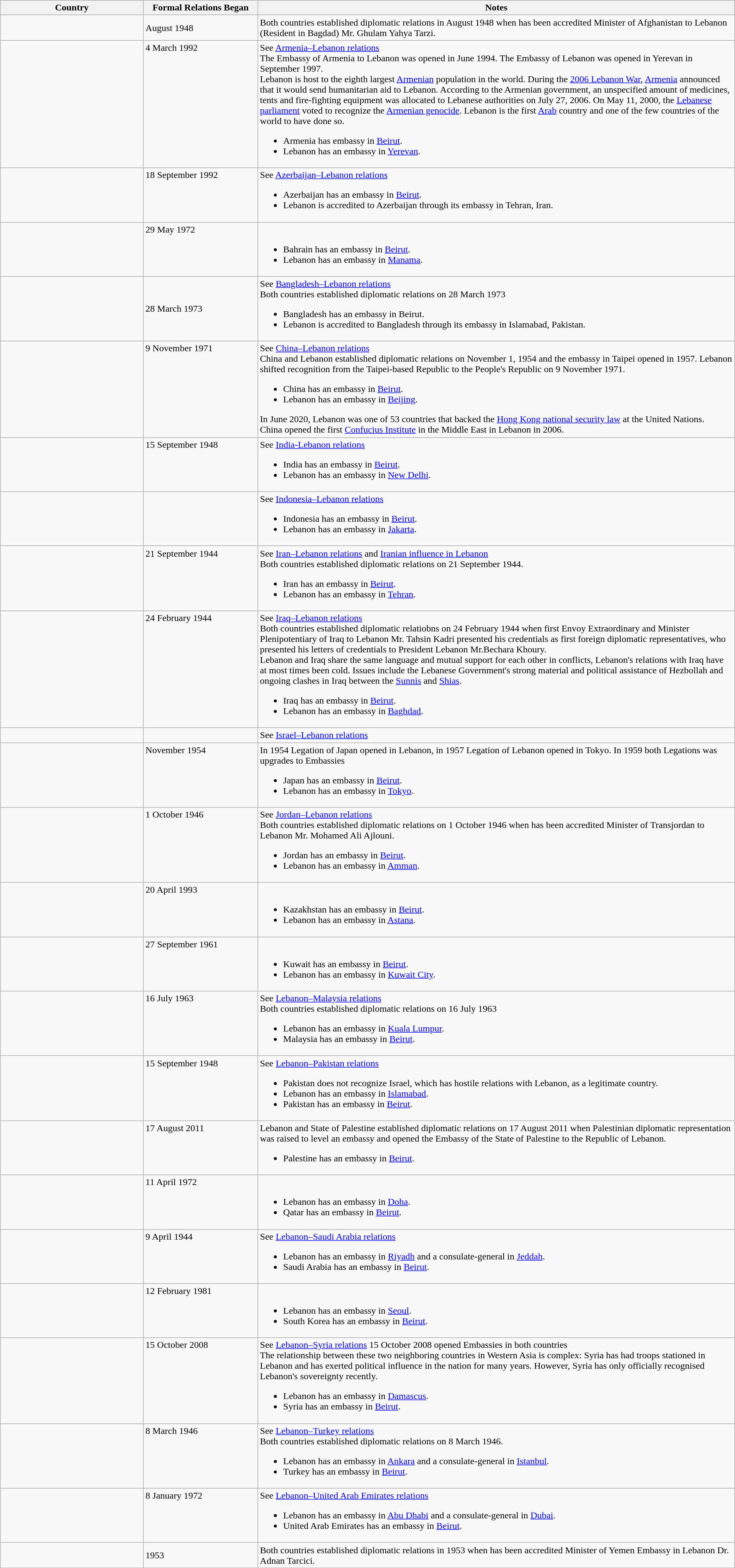<table class="wikitable sortable" style="width:100%; margin:auto;">
<tr>
<th style="width:15%;">Country</th>
<th style="width:12%;">Formal Relations Began</th>
<th style="width:50%;">Notes</th>
</tr>
<tr>
<td></td>
<td>August 1948</td>
<td>Both countries established diplomatic relations in August 1948 when has been accredited Minister of Afghanistan to Lebanon (Resident in Bagdad) Mr. Ghulam Yahya Tarzi.</td>
</tr>
<tr valign="top">
<td></td>
<td>4 March 1992</td>
<td>See <a href='#'>Armenia–Lebanon relations</a><br>The Embassy of Armenia to Lebanon was opened in June 1994. The Embassy of Lebanon was opened in Yerevan in September 1997.<br>Lebanon is host to the eighth largest <a href='#'>Armenian</a> population in the world.  During the <a href='#'>2006 Lebanon War</a>, <a href='#'>Armenia</a> announced that it would send humanitarian aid to Lebanon. According to the Armenian government, an unspecified amount of medicines, tents and fire-fighting equipment was allocated to Lebanese authorities on July 27, 2006. On May 11, 2000, the <a href='#'>Lebanese parliament</a> voted to recognize the <a href='#'>Armenian genocide</a>. Lebanon is the first <a href='#'>Arab</a> country and one of the few countries of the world to have done so.<ul><li>Armenia has embassy in <a href='#'>Beirut</a>.</li><li>Lebanon has an embassy in <a href='#'>Yerevan</a>.</li></ul></td>
</tr>
<tr valign="top">
<td></td>
<td>18 September 1992</td>
<td>See <a href='#'>Azerbaijan–Lebanon relations</a><br><ul><li>Azerbaijan has an embassy in <a href='#'>Beirut</a>.</li><li>Lebanon is accredited to Azerbaijan through its embassy in Tehran, Iran.</li></ul></td>
</tr>
<tr valign="top">
<td></td>
<td>29 May 1972</td>
<td><br><ul><li>Bahrain has an embassy in <a href='#'>Beirut</a>.</li><li>Lebanon has an embassy in <a href='#'>Manama</a>.</li></ul></td>
</tr>
<tr>
<td></td>
<td>28 March 1973</td>
<td>See <a href='#'>Bangladesh–Lebanon relations</a><br>Both countries established diplomatic relations on 28 March 1973<ul><li>Bangladesh has an embassy in Beirut.</li><li>Lebanon is accredited to Bangladesh through its embassy in Islamabad, Pakistan.</li></ul></td>
</tr>
<tr valign="top">
<td></td>
<td>9 November 1971</td>
<td>See <a href='#'>China–Lebanon relations</a><br>China and Lebanon established diplomatic relations on November 1, 1954 and the embassy in Taipei opened in 1957. Lebanon shifted recognition from the Taipei-based Republic to the People's Republic on 9 November 1971.<ul><li>China has an embassy in <a href='#'>Beirut</a>.</li><li>Lebanon has an embassy in <a href='#'>Beijing</a>.</li></ul>In June 2020, Lebanon was one of 53 countries that backed the <a href='#'>Hong Kong national security law</a> at the United Nations.<br>China opened the first <a href='#'>Confucius Institute</a> in the Middle East in Lebanon in 2006.</td>
</tr>
<tr valign="top">
<td></td>
<td>15 September 1948</td>
<td>See <a href='#'>India-Lebanon relations</a><br><ul><li>India has an embassy in <a href='#'>Beirut</a>.</li><li>Lebanon has an embassy in <a href='#'>New Delhi</a>.</li></ul></td>
</tr>
<tr valign="top">
<td></td>
<td></td>
<td>See <a href='#'>Indonesia–Lebanon relations</a><br><ul><li>Indonesia has an embassy in <a href='#'>Beirut</a>.</li><li>Lebanon has an embassy in <a href='#'>Jakarta</a>.</li></ul></td>
</tr>
<tr valign="top">
<td></td>
<td>21 September 1944</td>
<td>See <a href='#'>Iran–Lebanon relations</a> and <a href='#'>Iranian influence in Lebanon</a><br>Both countries established diplomatic relations on 21 September 1944.<ul><li>Iran has an embassy in <a href='#'>Beirut</a>.</li><li>Lebanon has an embassy in <a href='#'>Tehran</a>.</li></ul></td>
</tr>
<tr valign="top">
<td></td>
<td>24 February 1944</td>
<td>See <a href='#'>Iraq–Lebanon relations</a><br>Both countries established diplomatic relatiobns on 24 February 1944 when first Envoy Extraordinary and Minister Plenipotentiary of Iraq to Lebanon Mr. Tahsin Kadri presented his credentials as first foreign diplomatic representatives, who presented his letters of credentials to President Lebanon Mr.Bechara Khoury.<br>Lebanon and Iraq share the same language and mutual support for each other in conflicts, Lebanon's relations with Iraq have at most times been cold. Issues include the Lebanese Government's strong material and political assistance of Hezbollah and ongoing clashes in Iraq between the <a href='#'>Sunnis</a> and <a href='#'>Shias</a>.<ul><li>Iraq has an embassy in <a href='#'>Beirut</a>.</li><li>Lebanon has an embassy in <a href='#'>Baghdad</a>.</li></ul></td>
</tr>
<tr valign="top">
<td></td>
<td></td>
<td>See <a href='#'>Israel–Lebanon relations</a></td>
</tr>
<tr valign="top">
<td></td>
<td>November 1954</td>
<td>In 1954 Legation of Japan opened in Lebanon, in 1957 Legation of Lebanon opened in Tokyo. In 1959 both Legations was upgrades to Embassies<br><ul><li>Japan has an embassy in <a href='#'>Beirut</a>.</li><li>Lebanon has an embassy in <a href='#'>Tokyo</a>.</li></ul></td>
</tr>
<tr valign="top">
<td></td>
<td>1 October 1946</td>
<td>See <a href='#'>Jordan–Lebanon relations</a><br>Both countries established diplomatic relations on 1 October 1946 when has been accredited Minister of Transjordan to Lebanon Mr. Mohamed Ali Ajlouni.<ul><li>Jordan has an embassy in <a href='#'>Beirut</a>.</li><li>Lebanon has an embassy in <a href='#'>Amman</a>.</li></ul></td>
</tr>
<tr valign="top">
<td></td>
<td>20 April 1993</td>
<td><br><ul><li>Kazakhstan has an embassy in <a href='#'>Beirut</a>.</li><li>Lebanon has an embassy in <a href='#'>Astana</a>.</li></ul></td>
</tr>
<tr valign="top">
<td></td>
<td>27 September 1961</td>
<td><br><ul><li>Kuwait has an embassy in <a href='#'>Beirut</a>.</li><li>Lebanon has an embassy in <a href='#'>Kuwait City</a>.</li></ul></td>
</tr>
<tr valign="top">
<td></td>
<td>16 July 1963</td>
<td>See <a href='#'>Lebanon–Malaysia relations</a><br>Both countries established diplomatic relations on 16 July 1963<ul><li>Lebanon has an embassy in <a href='#'>Kuala Lumpur</a>.</li><li>Malaysia has an embassy in <a href='#'>Beirut</a>.</li></ul></td>
</tr>
<tr valign="top">
<td></td>
<td>15 September 1948</td>
<td>See <a href='#'>Lebanon–Pakistan relations</a><br><ul><li>Pakistan does not recognize Israel, which has hostile relations with Lebanon, as a legitimate country.</li><li>Lebanon has an embassy in <a href='#'>Islamabad</a>.</li><li>Pakistan has an embassy in <a href='#'>Beirut</a>.</li></ul></td>
</tr>
<tr valign="top">
<td></td>
<td>17 August 2011</td>
<td>Lebanon and State of Palestine established diplomatic relations on 17 August 2011 when Palestinian diplomatic representation was raised to level an embassy and opened the Embassy of the State of Palestine to the Republic of Lebanon.<br><ul><li>Palestine has an embassy in <a href='#'>Beirut</a>.</li></ul></td>
</tr>
<tr valign="top">
<td></td>
<td>11 April 1972</td>
<td><br><ul><li>Lebanon has an embassy in <a href='#'>Doha</a>.</li><li>Qatar has an embassy in <a href='#'>Beirut</a>.</li></ul></td>
</tr>
<tr valign="top">
<td></td>
<td>9 April 1944</td>
<td>See <a href='#'>Lebanon–Saudi Arabia relations</a><br><ul><li>Lebanon has an embassy in <a href='#'>Riyadh</a> and a consulate-general in <a href='#'>Jeddah</a>.</li><li>Saudi Arabia has an embassy in <a href='#'>Beirut</a>.</li></ul></td>
</tr>
<tr valign="top">
<td></td>
<td>12 February 1981</td>
<td><br><ul><li>Lebanon has an embassy in <a href='#'>Seoul</a>.</li><li>South Korea has an embassy in <a href='#'>Beirut</a>.</li></ul></td>
</tr>
<tr valign="top">
<td></td>
<td>15 October 2008</td>
<td>See <a href='#'>Lebanon–Syria relations</a>                                                                                                                                                    15 October 2008 opened Embassies in both countries<br>The relationship between these two neighboring countries in Western Asia is complex: Syria has had troops stationed in Lebanon and has exerted political influence in the nation for many years. However, Syria has only officially recognised Lebanon's sovereignty recently.<ul><li>Lebanon has an embassy in <a href='#'>Damascus</a>.</li><li>Syria has an embassy in <a href='#'>Beirut</a>.</li></ul></td>
</tr>
<tr valign="top">
<td></td>
<td>8 March 1946</td>
<td>See <a href='#'>Lebanon–Turkey relations</a><br>Both countries established diplomatic relations on 8 March 1946.<ul><li>Lebanon has an embassy in <a href='#'>Ankara</a> and a consulate-general in <a href='#'>Istanbul</a>.</li><li>Turkey has an embassy in <a href='#'>Beirut</a>.</li></ul></td>
</tr>
<tr valign="top">
<td></td>
<td>8 January 1972</td>
<td>See <a href='#'>Lebanon–United Arab Emirates relations</a><br><ul><li>Lebanon has an embassy in <a href='#'>Abu Dhabi</a> and a consulate-general in <a href='#'>Dubai</a>.</li><li>United Arab Emirates has an embassy in <a href='#'>Beirut</a>.</li></ul></td>
</tr>
<tr>
<td></td>
<td>1953</td>
<td>Both countries established diplomatic relations in 1953 when has been accredited Minister of Yemen Embassy in Lebanon Dr. Adnan Tarcici.</td>
</tr>
</table>
